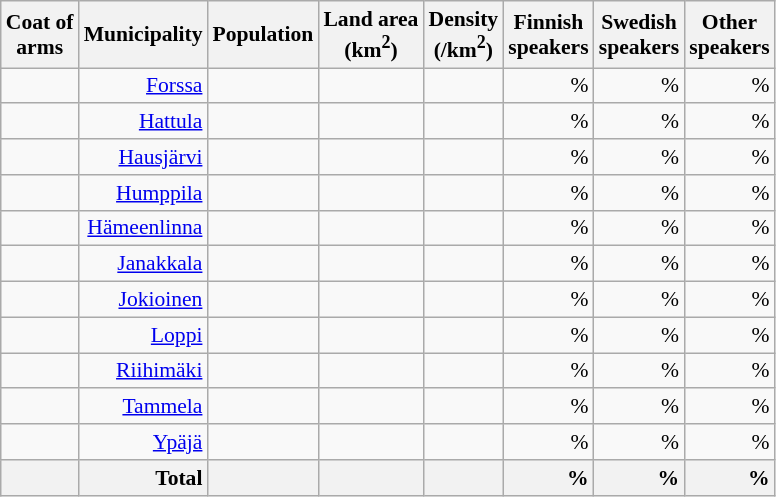<table class="wikitable sortable" style="font-size: 90%; text-align: right; line-height: normal;">
<tr>
<th class="unsortable">Coat of<br>arms</th>
<th>Municipality</th>
<th>Population</th>
<th>Land area<br>(km<sup>2</sup>)</th>
<th>Density<br>(/km<sup>2</sup>)</th>
<th>Finnish<br>speakers</th>
<th>Swedish<br>speakers</th>
<th>Other<br>speakers</th>
</tr>
<tr>
<td></td>
<td><a href='#'>Forssa</a></td>
<td></td>
<td></td>
<td></td>
<td> %</td>
<td> %</td>
<td> %</td>
</tr>
<tr>
<td></td>
<td><a href='#'>Hattula</a></td>
<td></td>
<td></td>
<td></td>
<td> %</td>
<td> %</td>
<td> %</td>
</tr>
<tr>
<td></td>
<td><a href='#'>Hausjärvi</a></td>
<td></td>
<td></td>
<td></td>
<td> %</td>
<td> %</td>
<td> %</td>
</tr>
<tr>
<td></td>
<td><a href='#'>Humppila</a></td>
<td></td>
<td></td>
<td></td>
<td> %</td>
<td> %</td>
<td> %</td>
</tr>
<tr>
<td></td>
<td><a href='#'>Hämeenlinna</a></td>
<td></td>
<td></td>
<td></td>
<td> %</td>
<td> %</td>
<td> %</td>
</tr>
<tr>
<td></td>
<td><a href='#'>Janakkala</a></td>
<td></td>
<td></td>
<td></td>
<td> %</td>
<td> %</td>
<td> %</td>
</tr>
<tr>
<td></td>
<td><a href='#'>Jokioinen</a></td>
<td></td>
<td></td>
<td></td>
<td> %</td>
<td> %</td>
<td> %</td>
</tr>
<tr>
<td></td>
<td><a href='#'>Loppi</a></td>
<td></td>
<td></td>
<td></td>
<td> %</td>
<td> %</td>
<td> %</td>
</tr>
<tr>
<td></td>
<td><a href='#'>Riihimäki</a></td>
<td></td>
<td></td>
<td></td>
<td> %</td>
<td> %</td>
<td> %</td>
</tr>
<tr>
<td></td>
<td><a href='#'>Tammela</a></td>
<td></td>
<td></td>
<td></td>
<td> %</td>
<td> %</td>
<td> %</td>
</tr>
<tr>
<td></td>
<td><a href='#'>Ypäjä</a></td>
<td></td>
<td></td>
<td></td>
<td> %</td>
<td> %</td>
<td> %</td>
</tr>
<tr>
<th></th>
<th + style=text-align:right><strong>Total</strong></th>
<th + style=text-align:right></th>
<th + style=text-align:right></th>
<th + style=text-align:right></th>
<th !+ style=text-align:right> %</th>
<th !+ style=text-align:right> %</th>
<th !+ style=text-align:right> %</th>
</tr>
</table>
